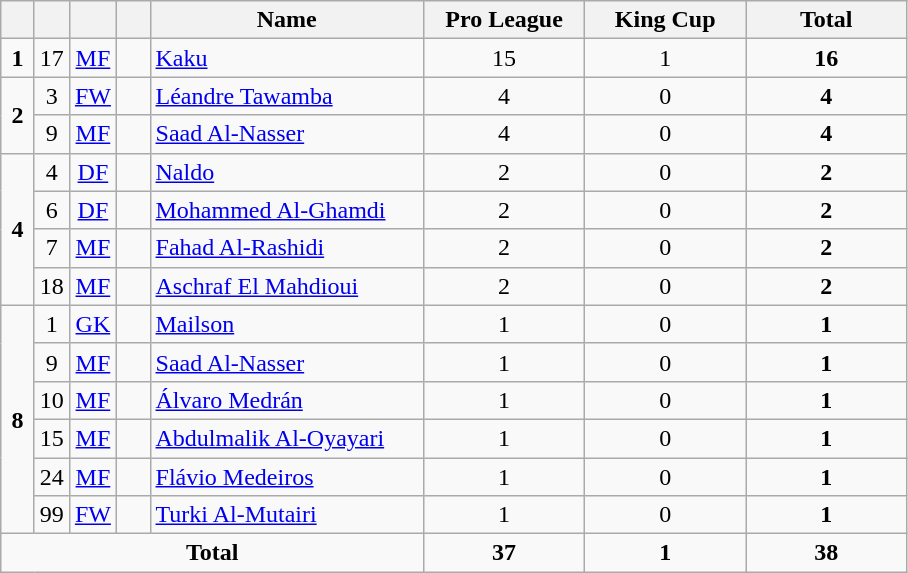<table class="wikitable" style="text-align:center">
<tr>
<th width=15></th>
<th width=15></th>
<th width=15></th>
<th width=15></th>
<th width=175>Name</th>
<th width=100>Pro League</th>
<th width=100>King Cup</th>
<th width=100>Total</th>
</tr>
<tr>
<td><strong>1</strong></td>
<td>17</td>
<td><a href='#'>MF</a></td>
<td></td>
<td align=left><a href='#'>Kaku</a></td>
<td>15</td>
<td>1</td>
<td><strong>16</strong></td>
</tr>
<tr>
<td rowspan=2><strong>2</strong></td>
<td>3</td>
<td><a href='#'>FW</a></td>
<td></td>
<td align=left><a href='#'>Léandre Tawamba</a></td>
<td>4</td>
<td>0</td>
<td><strong>4</strong></td>
</tr>
<tr>
<td>9</td>
<td><a href='#'>MF</a></td>
<td></td>
<td align=left><a href='#'>Saad Al-Nasser</a></td>
<td>4</td>
<td>0</td>
<td><strong>4</strong></td>
</tr>
<tr>
<td rowspan=4><strong>4</strong></td>
<td>4</td>
<td><a href='#'>DF</a></td>
<td></td>
<td align=left><a href='#'>Naldo</a></td>
<td>2</td>
<td>0</td>
<td><strong>2</strong></td>
</tr>
<tr>
<td>6</td>
<td><a href='#'>DF</a></td>
<td></td>
<td align=left><a href='#'>Mohammed Al-Ghamdi</a></td>
<td>2</td>
<td>0</td>
<td><strong>2</strong></td>
</tr>
<tr>
<td>7</td>
<td><a href='#'>MF</a></td>
<td></td>
<td align=left><a href='#'>Fahad Al-Rashidi</a></td>
<td>2</td>
<td>0</td>
<td><strong>2</strong></td>
</tr>
<tr>
<td>18</td>
<td><a href='#'>MF</a></td>
<td></td>
<td align=left><a href='#'>Aschraf El Mahdioui</a></td>
<td>2</td>
<td>0</td>
<td><strong>2</strong></td>
</tr>
<tr>
<td rowspan=6><strong>8</strong></td>
<td>1</td>
<td><a href='#'>GK</a></td>
<td></td>
<td align=left><a href='#'>Mailson</a></td>
<td>1</td>
<td>0</td>
<td><strong>1</strong></td>
</tr>
<tr>
<td>9</td>
<td><a href='#'>MF</a></td>
<td></td>
<td align=left><a href='#'>Saad Al-Nasser</a></td>
<td>1</td>
<td>0</td>
<td><strong>1</strong></td>
</tr>
<tr>
<td>10</td>
<td><a href='#'>MF</a></td>
<td></td>
<td align=left><a href='#'>Álvaro Medrán</a></td>
<td>1</td>
<td>0</td>
<td><strong>1</strong></td>
</tr>
<tr>
<td>15</td>
<td><a href='#'>MF</a></td>
<td></td>
<td align=left><a href='#'>Abdulmalik Al-Oyayari</a></td>
<td>1</td>
<td>0</td>
<td><strong>1</strong></td>
</tr>
<tr>
<td>24</td>
<td><a href='#'>MF</a></td>
<td></td>
<td align=left><a href='#'>Flávio Medeiros</a></td>
<td>1</td>
<td>0</td>
<td><strong>1</strong></td>
</tr>
<tr>
<td>99</td>
<td><a href='#'>FW</a></td>
<td></td>
<td align=left><a href='#'>Turki Al-Mutairi</a></td>
<td>1</td>
<td>0</td>
<td><strong>1</strong></td>
</tr>
<tr>
<td colspan=5><strong>Total</strong></td>
<td><strong>37</strong></td>
<td><strong>1</strong></td>
<td><strong>38</strong></td>
</tr>
</table>
